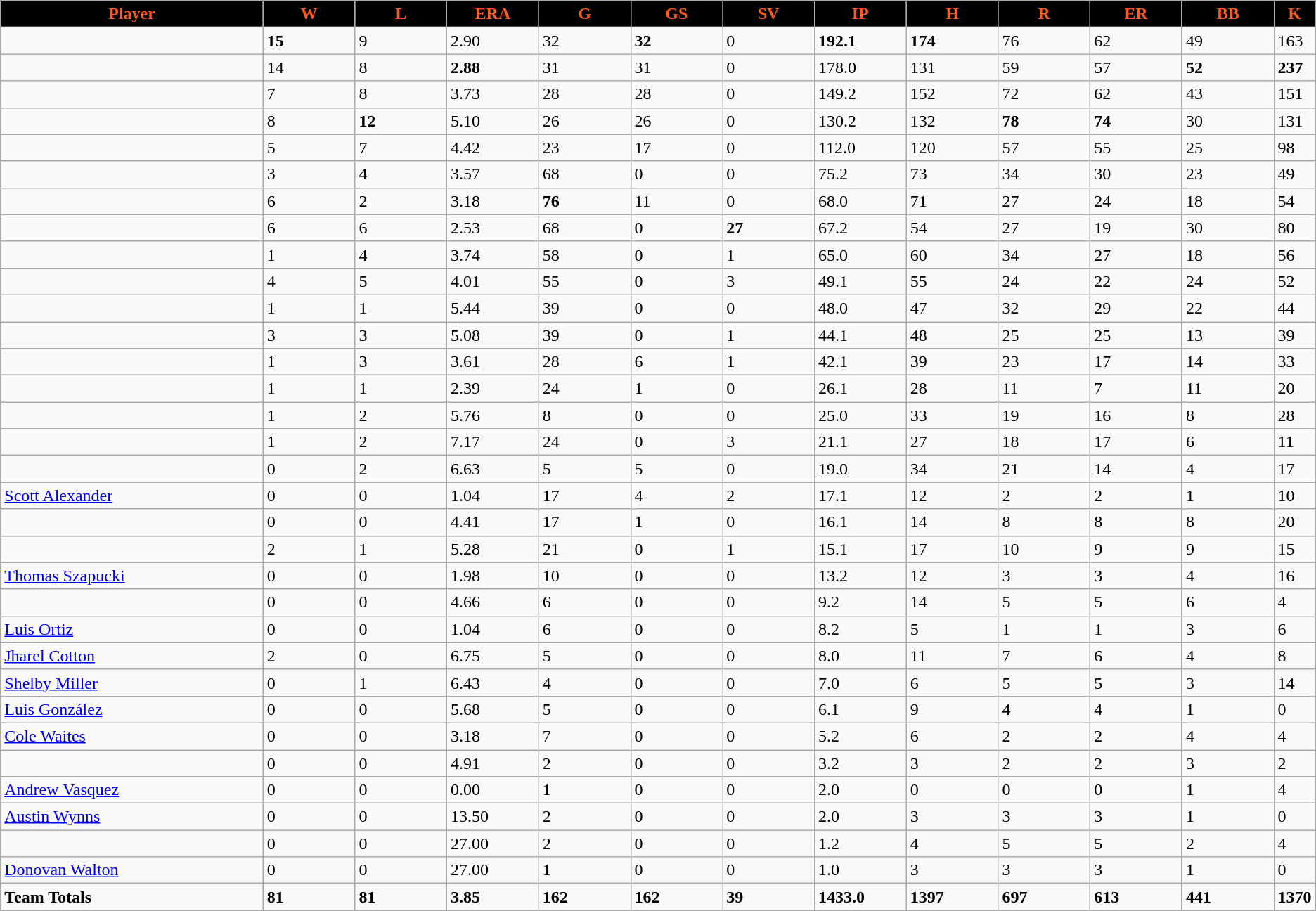<table class="wikitable sortable">
<tr>
<th style="background:black; color:#fd5a1e; width:20%;">Player</th>
<th style="background:black; color:#fd5a1e; width:7%;">W</th>
<th style="background:black; color:#fd5a1e; width:7%;">L</th>
<th style="background:black; color:#fd5a1e; width:7%;">ERA</th>
<th style="background:black; color:#fd5a1e; width:7%;">G</th>
<th style="background:black; color:#fd5a1e; width:7%;">GS</th>
<th style="background:black; color:#fd5a1e; width:7%;">SV</th>
<th style="background:black; color:#fd5a1e; width:7%;">IP</th>
<th style="background:black; color:#fd5a1e; width:7%;">H</th>
<th style="background:black; color:#fd5a1e; width:7%;">R</th>
<th style="background:black; color:#fd5a1e; width:7%;">ER</th>
<th style="background:black; color:#fd5a1e; width:7%;">BB</th>
<th style="background:black; color:#fd5a1e; width:7%;">K</th>
</tr>
<tr>
<td></td>
<td><strong>15</strong></td>
<td>9</td>
<td>2.90</td>
<td>32</td>
<td><strong>32</strong></td>
<td>0</td>
<td><strong>192.1</strong></td>
<td><strong>174</strong></td>
<td>76</td>
<td>62</td>
<td>49</td>
<td>163</td>
</tr>
<tr>
<td></td>
<td>14</td>
<td>8</td>
<td><strong>2.88</strong></td>
<td>31</td>
<td>31</td>
<td>0</td>
<td>178.0</td>
<td>131</td>
<td>59</td>
<td>57</td>
<td><strong>52</strong></td>
<td><strong>237</strong></td>
</tr>
<tr>
<td></td>
<td>7</td>
<td>8</td>
<td>3.73</td>
<td>28</td>
<td>28</td>
<td>0</td>
<td>149.2</td>
<td>152</td>
<td>72</td>
<td>62</td>
<td>43</td>
<td>151</td>
</tr>
<tr>
<td></td>
<td>8</td>
<td><strong>12</strong></td>
<td>5.10</td>
<td>26</td>
<td>26</td>
<td>0</td>
<td>130.2</td>
<td>132</td>
<td><strong>78</strong></td>
<td><strong>74</strong></td>
<td>30</td>
<td>131</td>
</tr>
<tr>
<td></td>
<td>5</td>
<td>7</td>
<td>4.42</td>
<td>23</td>
<td>17</td>
<td>0</td>
<td>112.0</td>
<td>120</td>
<td>57</td>
<td>55</td>
<td>25</td>
<td>98</td>
</tr>
<tr>
<td></td>
<td>3</td>
<td>4</td>
<td>3.57</td>
<td>68</td>
<td>0</td>
<td>0</td>
<td>75.2</td>
<td>73</td>
<td>34</td>
<td>30</td>
<td>23</td>
<td>49</td>
</tr>
<tr>
<td></td>
<td>6</td>
<td>2</td>
<td>3.18</td>
<td><strong>76</strong></td>
<td>11</td>
<td>0</td>
<td>68.0</td>
<td>71</td>
<td>27</td>
<td>24</td>
<td>18</td>
<td>54</td>
</tr>
<tr>
<td></td>
<td>6</td>
<td>6</td>
<td>2.53</td>
<td>68</td>
<td>0</td>
<td><strong>27</strong></td>
<td>67.2</td>
<td>54</td>
<td>27</td>
<td>19</td>
<td>30</td>
<td>80</td>
</tr>
<tr>
<td></td>
<td>1</td>
<td>4</td>
<td>3.74</td>
<td>58</td>
<td>0</td>
<td>1</td>
<td>65.0</td>
<td>60</td>
<td>34</td>
<td>27</td>
<td>18</td>
<td>56</td>
</tr>
<tr>
<td></td>
<td>4</td>
<td>5</td>
<td>4.01</td>
<td>55</td>
<td>0</td>
<td>3</td>
<td>49.1</td>
<td>55</td>
<td>24</td>
<td>22</td>
<td>24</td>
<td>52</td>
</tr>
<tr>
<td></td>
<td>1</td>
<td>1</td>
<td>5.44</td>
<td>39</td>
<td>0</td>
<td>0</td>
<td>48.0</td>
<td>47</td>
<td>32</td>
<td>29</td>
<td>22</td>
<td>44</td>
</tr>
<tr>
<td></td>
<td>3</td>
<td>3</td>
<td>5.08</td>
<td>39</td>
<td>0</td>
<td>1</td>
<td>44.1</td>
<td>48</td>
<td>25</td>
<td>25</td>
<td>13</td>
<td>39</td>
</tr>
<tr>
<td></td>
<td>1</td>
<td>3</td>
<td>3.61</td>
<td>28</td>
<td>6</td>
<td>1</td>
<td>42.1</td>
<td>39</td>
<td>23</td>
<td>17</td>
<td>14</td>
<td>33</td>
</tr>
<tr>
<td></td>
<td>1</td>
<td>1</td>
<td>2.39</td>
<td>24</td>
<td>1</td>
<td>0</td>
<td>26.1</td>
<td>28</td>
<td>11</td>
<td>7</td>
<td>11</td>
<td>20</td>
</tr>
<tr>
<td></td>
<td>1</td>
<td>2</td>
<td>5.76</td>
<td>8</td>
<td>0</td>
<td>0</td>
<td>25.0</td>
<td>33</td>
<td>19</td>
<td>16</td>
<td>8</td>
<td>28</td>
</tr>
<tr>
<td></td>
<td>1</td>
<td>2</td>
<td>7.17</td>
<td>24</td>
<td>0</td>
<td>3</td>
<td>21.1</td>
<td>27</td>
<td>18</td>
<td>17</td>
<td>6</td>
<td>11</td>
</tr>
<tr>
<td></td>
<td>0</td>
<td>2</td>
<td>6.63</td>
<td>5</td>
<td>5</td>
<td>0</td>
<td>19.0</td>
<td>34</td>
<td>21</td>
<td>14</td>
<td>4</td>
<td>17</td>
</tr>
<tr>
<td><a href='#'>Scott Alexander</a></td>
<td>0</td>
<td>0</td>
<td>1.04</td>
<td>17</td>
<td>4</td>
<td>2</td>
<td>17.1</td>
<td>12</td>
<td>2</td>
<td>2</td>
<td>1</td>
<td>10</td>
</tr>
<tr>
<td></td>
<td>0</td>
<td>0</td>
<td>4.41</td>
<td>17</td>
<td>1</td>
<td>0</td>
<td>16.1</td>
<td>14</td>
<td>8</td>
<td>8</td>
<td>8</td>
<td>20</td>
</tr>
<tr>
<td></td>
<td>2</td>
<td>1</td>
<td>5.28</td>
<td>21</td>
<td>0</td>
<td>1</td>
<td>15.1</td>
<td>17</td>
<td>10</td>
<td>9</td>
<td>9</td>
<td>15</td>
</tr>
<tr>
<td><a href='#'>Thomas Szapucki</a></td>
<td>0</td>
<td>0</td>
<td>1.98</td>
<td>10</td>
<td>0</td>
<td>0</td>
<td>13.2</td>
<td>12</td>
<td>3</td>
<td>3</td>
<td>4</td>
<td>16</td>
</tr>
<tr>
<td></td>
<td>0</td>
<td>0</td>
<td>4.66</td>
<td>6</td>
<td>0</td>
<td>0</td>
<td>9.2</td>
<td>14</td>
<td>5</td>
<td>5</td>
<td>6</td>
<td>4</td>
</tr>
<tr>
<td><a href='#'>Luis Ortiz</a></td>
<td>0</td>
<td>0</td>
<td>1.04</td>
<td>6</td>
<td>0</td>
<td>0</td>
<td>8.2</td>
<td>5</td>
<td>1</td>
<td>1</td>
<td>3</td>
<td>6</td>
</tr>
<tr>
<td><a href='#'>Jharel Cotton</a></td>
<td>2</td>
<td>0</td>
<td>6.75</td>
<td>5</td>
<td>0</td>
<td>0</td>
<td>8.0</td>
<td>11</td>
<td>7</td>
<td>6</td>
<td>4</td>
<td>8</td>
</tr>
<tr>
<td><a href='#'>Shelby Miller</a></td>
<td>0</td>
<td>1</td>
<td>6.43</td>
<td>4</td>
<td>0</td>
<td>0</td>
<td>7.0</td>
<td>6</td>
<td>5</td>
<td>5</td>
<td>3</td>
<td>14</td>
</tr>
<tr>
<td><a href='#'>Luis González</a></td>
<td>0</td>
<td>0</td>
<td>5.68</td>
<td>5</td>
<td>0</td>
<td>0</td>
<td>6.1</td>
<td>9</td>
<td>4</td>
<td>4</td>
<td>1</td>
<td>0</td>
</tr>
<tr>
<td><a href='#'>Cole Waites</a></td>
<td>0</td>
<td>0</td>
<td>3.18</td>
<td>7</td>
<td>0</td>
<td>0</td>
<td>5.2</td>
<td>6</td>
<td>2</td>
<td>2</td>
<td>4</td>
<td>4</td>
</tr>
<tr>
<td></td>
<td>0</td>
<td>0</td>
<td>4.91</td>
<td>2</td>
<td>0</td>
<td>0</td>
<td>3.2</td>
<td>3</td>
<td>2</td>
<td>2</td>
<td>3</td>
<td>2</td>
</tr>
<tr>
<td><a href='#'>Andrew Vasquez</a></td>
<td>0</td>
<td>0</td>
<td>0.00</td>
<td>1</td>
<td>0</td>
<td>0</td>
<td>2.0</td>
<td>0</td>
<td>0</td>
<td>0</td>
<td>1</td>
<td>4</td>
</tr>
<tr>
<td><a href='#'>Austin Wynns</a></td>
<td>0</td>
<td>0</td>
<td>13.50</td>
<td>2</td>
<td>0</td>
<td>0</td>
<td>2.0</td>
<td>3</td>
<td>3</td>
<td>3</td>
<td>1</td>
<td>0</td>
</tr>
<tr>
<td></td>
<td>0</td>
<td>0</td>
<td>27.00</td>
<td>2</td>
<td>0</td>
<td>0</td>
<td>1.2</td>
<td>4</td>
<td>5</td>
<td>5</td>
<td>2</td>
<td>4</td>
</tr>
<tr>
<td><a href='#'>Donovan Walton</a></td>
<td>0</td>
<td>0</td>
<td>27.00</td>
<td>1</td>
<td>0</td>
<td>0</td>
<td>1.0</td>
<td>3</td>
<td>3</td>
<td>3</td>
<td>1</td>
<td>0</td>
</tr>
<tr>
<td><strong>Team Totals</strong></td>
<td><strong>81</strong></td>
<td><strong>81</strong></td>
<td><strong>3.85</strong></td>
<td><strong>162</strong></td>
<td><strong>162</strong></td>
<td><strong>39</strong></td>
<td><strong>1433.0</strong></td>
<td><strong>1397</strong></td>
<td><strong>697</strong></td>
<td><strong>613</strong></td>
<td><strong>441</strong></td>
<td><strong>1370</strong></td>
</tr>
</table>
